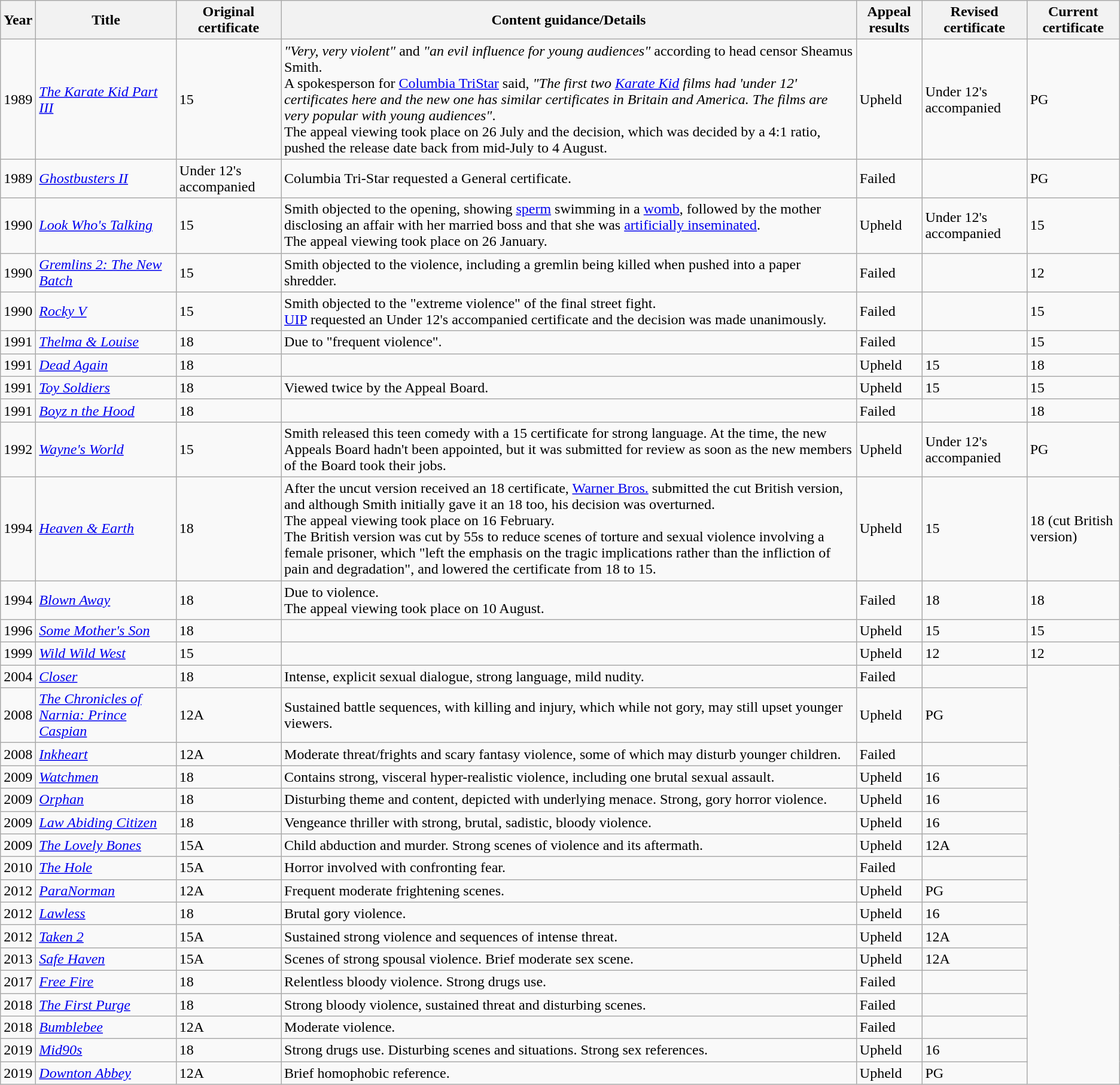<table class="wikitable">
<tr>
<th>Year</th>
<th>Title</th>
<th>Original certificate</th>
<th>Content guidance/Details</th>
<th>Appeal results</th>
<th>Revised certificate</th>
<th>Current certificate</th>
</tr>
<tr>
<td>1989</td>
<td><em><a href='#'>The Karate Kid Part III</a></em></td>
<td>15</td>
<td><em>"Very, very violent"</em> and <em>"an evil influence for young audiences"</em> according to head censor Sheamus Smith.<br>A spokesperson for <a href='#'>Columbia TriStar</a> said, <em>"The first two <a href='#'>Karate Kid</a> films had 'under 12' certificates here and the new one has similar certificates in Britain and America. The films are very popular with young audiences"</em>.<br>The appeal viewing took place on 26 July and the decision, which was decided by a 4:1 ratio, pushed the release date back from mid-July to 4 August.</td>
<td>Upheld</td>
<td>Under 12's accompanied</td>
<td>PG</td>
</tr>
<tr>
<td>1989</td>
<td><em><a href='#'>Ghostbusters II</a></em></td>
<td>Under 12's accompanied</td>
<td>Columbia Tri-Star requested a General certificate.</td>
<td>Failed</td>
<td></td>
<td>PG</td>
</tr>
<tr>
<td>1990</td>
<td><em><a href='#'>Look Who's Talking</a></em></td>
<td>15</td>
<td>Smith objected to the opening, showing <a href='#'>sperm</a> swimming in a <a href='#'>womb</a>, followed by the mother disclosing an affair with her married boss and that she was <a href='#'>artificially inseminated</a>.<br>The appeal viewing took place on 26 January.</td>
<td>Upheld</td>
<td>Under 12's accompanied</td>
<td>15</td>
</tr>
<tr>
<td>1990</td>
<td><em><a href='#'>Gremlins 2: The New Batch</a></em></td>
<td>15</td>
<td>Smith objected to the violence, including a gremlin being killed when pushed into a paper shredder.</td>
<td>Failed</td>
<td></td>
<td>12</td>
</tr>
<tr>
<td>1990</td>
<td><em><a href='#'>Rocky V</a></em></td>
<td>15</td>
<td>Smith objected to the "extreme violence" of the final street fight.<br><a href='#'>UIP</a> requested an Under 12's accompanied certificate and the decision was made unanimously.</td>
<td>Failed</td>
<td></td>
<td>15</td>
</tr>
<tr>
<td>1991</td>
<td><em><a href='#'>Thelma & Louise</a></em></td>
<td>18</td>
<td>Due to "frequent violence".</td>
<td>Failed</td>
<td></td>
<td>15</td>
</tr>
<tr>
<td>1991</td>
<td><em><a href='#'>Dead Again</a></em></td>
<td>18</td>
<td></td>
<td>Upheld</td>
<td>15</td>
<td>18</td>
</tr>
<tr>
<td>1991</td>
<td><em><a href='#'>Toy Soldiers</a></em></td>
<td>18</td>
<td>Viewed twice by the Appeal Board.</td>
<td>Upheld</td>
<td>15</td>
<td>15</td>
</tr>
<tr>
<td>1991</td>
<td><em><a href='#'>Boyz n the Hood</a></em></td>
<td>18</td>
<td></td>
<td>Failed</td>
<td></td>
<td>18</td>
</tr>
<tr>
<td>1992</td>
<td><em><a href='#'>Wayne's World</a></em></td>
<td>15</td>
<td>Smith released this teen comedy with a 15 certificate for strong language. At the time, the new Appeals Board hadn't been appointed, but it was submitted for review as soon as the new members of the Board took their jobs.</td>
<td>Upheld</td>
<td>Under 12's accompanied</td>
<td>PG</td>
</tr>
<tr>
<td>1994</td>
<td><em><a href='#'>Heaven & Earth</a></em></td>
<td>18</td>
<td>After the uncut version received an 18 certificate, <a href='#'>Warner Bros.</a> submitted the cut British version, and although Smith initially gave it an 18 too, his decision was overturned.<br>The appeal viewing took place on 16 February.<br>The British version was cut by 55s to reduce scenes of torture and sexual violence involving a female prisoner, which "left the emphasis on the tragic implications rather than the infliction of pain and degradation", and lowered the certificate from 18 to 15.</td>
<td>Upheld</td>
<td>15</td>
<td>18 (cut British version)</td>
</tr>
<tr>
<td>1994</td>
<td><em><a href='#'>Blown Away</a></em></td>
<td>18</td>
<td>Due to violence.<br>The appeal viewing took place on 10 August.</td>
<td>Failed</td>
<td>18</td>
<td>18</td>
</tr>
<tr>
<td>1996</td>
<td><em><a href='#'>Some Mother's Son</a></em></td>
<td>18</td>
<td></td>
<td>Upheld</td>
<td>15</td>
<td>15</td>
</tr>
<tr>
<td>1999</td>
<td><em><a href='#'>Wild Wild West</a></em></td>
<td>15</td>
<td></td>
<td>Upheld</td>
<td>12</td>
<td>12</td>
</tr>
<tr>
<td>2004</td>
<td><em><a href='#'>Closer</a></em></td>
<td>18</td>
<td>Intense, explicit sexual dialogue, strong language, mild nudity.</td>
<td>Failed</td>
<td></td>
</tr>
<tr>
<td>2008</td>
<td><em><a href='#'>The Chronicles of Narnia: Prince Caspian</a></em></td>
<td>12A</td>
<td>Sustained battle sequences, with killing and injury, which while not gory, may still upset younger viewers.</td>
<td>Upheld</td>
<td>PG</td>
</tr>
<tr>
<td>2008</td>
<td><em><a href='#'>Inkheart</a></em></td>
<td>12A</td>
<td>Moderate threat/frights and scary fantasy violence, some of which may disturb younger children.</td>
<td>Failed</td>
<td></td>
</tr>
<tr>
<td>2009</td>
<td><em><a href='#'>Watchmen</a></em></td>
<td>18</td>
<td>Contains strong, visceral hyper-realistic violence, including one brutal sexual assault.</td>
<td>Upheld</td>
<td>16</td>
</tr>
<tr>
<td>2009</td>
<td><em><a href='#'>Orphan</a></em></td>
<td>18</td>
<td>Disturbing theme and content, depicted with underlying menace. Strong, gory horror violence.</td>
<td>Upheld</td>
<td>16</td>
</tr>
<tr>
<td>2009</td>
<td><em><a href='#'>Law Abiding Citizen</a></em></td>
<td>18</td>
<td>Vengeance thriller with strong, brutal, sadistic, bloody violence.</td>
<td>Upheld</td>
<td>16</td>
</tr>
<tr>
<td>2009</td>
<td><em><a href='#'>The Lovely Bones</a></em></td>
<td>15A</td>
<td>Child abduction and murder. Strong scenes of violence and its aftermath.</td>
<td>Upheld</td>
<td>12A</td>
</tr>
<tr>
<td>2010</td>
<td><em><a href='#'>The Hole</a></em></td>
<td>15A</td>
<td>Horror involved with confronting fear.</td>
<td>Failed</td>
<td></td>
</tr>
<tr>
<td>2012</td>
<td><em><a href='#'>ParaNorman</a></em></td>
<td>12A</td>
<td>Frequent moderate frightening scenes.</td>
<td>Upheld</td>
<td>PG</td>
</tr>
<tr>
<td>2012</td>
<td><em><a href='#'>Lawless</a></em></td>
<td>18</td>
<td>Brutal gory violence.</td>
<td>Upheld</td>
<td>16</td>
</tr>
<tr>
<td>2012</td>
<td><em><a href='#'>Taken 2</a></em></td>
<td>15A</td>
<td>Sustained strong violence and sequences of intense threat.</td>
<td>Upheld</td>
<td>12A</td>
</tr>
<tr>
<td>2013</td>
<td><em><a href='#'>Safe Haven</a></em></td>
<td>15A</td>
<td>Scenes of strong spousal violence. Brief moderate sex scene.</td>
<td>Upheld</td>
<td>12A</td>
</tr>
<tr>
<td>2017</td>
<td><em><a href='#'>Free Fire</a></em></td>
<td>18</td>
<td>Relentless bloody violence. Strong drugs use.</td>
<td>Failed</td>
<td></td>
</tr>
<tr>
<td>2018</td>
<td><em><a href='#'>The First Purge</a></em></td>
<td>18</td>
<td>Strong bloody violence, sustained threat and disturbing scenes.</td>
<td>Failed</td>
<td></td>
</tr>
<tr>
<td>2018</td>
<td><em><a href='#'>Bumblebee</a></em></td>
<td>12A</td>
<td>Moderate violence.</td>
<td>Failed</td>
<td></td>
</tr>
<tr>
<td>2019</td>
<td><em><a href='#'>Mid90s</a></em></td>
<td>18</td>
<td>Strong drugs use. Disturbing scenes and situations. Strong sex references.</td>
<td>Upheld</td>
<td>16</td>
</tr>
<tr>
<td>2019</td>
<td><em><a href='#'>Downton Abbey</a></em></td>
<td>12A</td>
<td>Brief homophobic reference.</td>
<td>Upheld</td>
<td>PG</td>
</tr>
</table>
